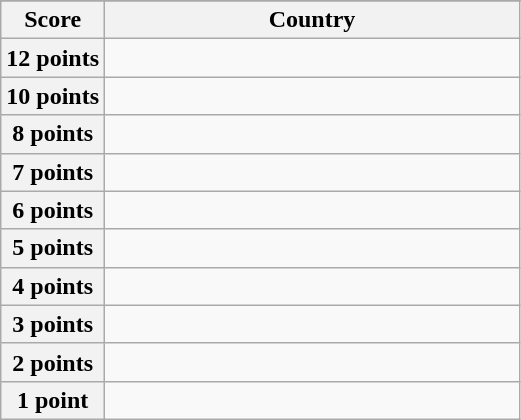<table class="wikitable">
<tr>
</tr>
<tr>
<th scope="col" width="20%">Score</th>
<th scope="col">Country</th>
</tr>
<tr>
<th scope="row">12 points</th>
<td></td>
</tr>
<tr>
<th scope="row">10 points</th>
<td></td>
</tr>
<tr>
<th scope="row">8 points</th>
<td></td>
</tr>
<tr>
<th scope="row">7 points</th>
<td></td>
</tr>
<tr>
<th scope="row">6 points</th>
<td></td>
</tr>
<tr>
<th scope="row">5 points</th>
<td></td>
</tr>
<tr>
<th scope="row">4 points</th>
<td></td>
</tr>
<tr>
<th scope="row">3 points</th>
<td></td>
</tr>
<tr>
<th scope="row">2 points</th>
<td></td>
</tr>
<tr>
<th scope="row">1 point</th>
<td></td>
</tr>
</table>
